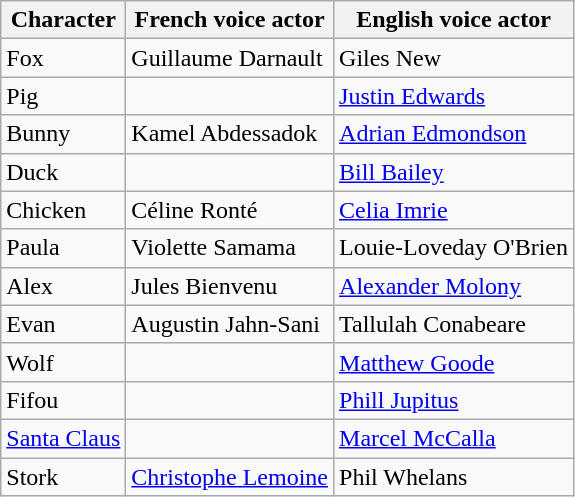<table class="wikitable">
<tr>
<th>Character</th>
<th>French voice actor</th>
<th>English voice actor</th>
</tr>
<tr>
<td>Fox</td>
<td>Guillaume Darnault</td>
<td>Giles New</td>
</tr>
<tr>
<td>Pig</td>
<td></td>
<td><a href='#'>Justin Edwards</a></td>
</tr>
<tr>
<td>Bunny</td>
<td>Kamel Abdessadok</td>
<td><a href='#'>Adrian Edmondson</a></td>
</tr>
<tr>
<td>Duck</td>
<td></td>
<td><a href='#'>Bill Bailey</a></td>
</tr>
<tr>
<td>Chicken</td>
<td>Céline Ronté</td>
<td><a href='#'>Celia Imrie</a></td>
</tr>
<tr>
<td>Paula</td>
<td>Violette Samama</td>
<td>Louie-Loveday O'Brien</td>
</tr>
<tr>
<td>Alex</td>
<td>Jules Bienvenu</td>
<td><a href='#'>Alexander Molony</a></td>
</tr>
<tr>
<td>Evan</td>
<td>Augustin Jahn-Sani</td>
<td>Tallulah Conabeare</td>
</tr>
<tr>
<td>Wolf</td>
<td></td>
<td><a href='#'>Matthew Goode</a></td>
</tr>
<tr>
<td>Fifou</td>
<td></td>
<td><a href='#'>Phill Jupitus</a></td>
</tr>
<tr>
<td><a href='#'>Santa Claus</a></td>
<td></td>
<td><a href='#'>Marcel McCalla</a></td>
</tr>
<tr>
<td>Stork</td>
<td><a href='#'>Christophe Lemoine</a></td>
<td>Phil Whelans</td>
</tr>
</table>
